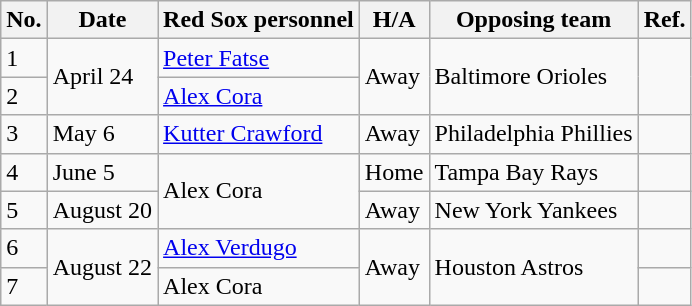<table class="wikitable">
<tr>
<th>No.</th>
<th>Date</th>
<th>Red Sox personnel</th>
<th>H/A</th>
<th>Opposing team</th>
<th>Ref.</th>
</tr>
<tr>
<td>1</td>
<td rowspan=2>April 24</td>
<td><a href='#'>Peter Fatse</a></td>
<td rowspan=2>Away</td>
<td rowspan=2>Baltimore Orioles</td>
<td rowspan=2></td>
</tr>
<tr>
<td>2</td>
<td><a href='#'>Alex Cora</a></td>
</tr>
<tr>
<td>3</td>
<td>May 6</td>
<td><a href='#'>Kutter Crawford</a></td>
<td>Away</td>
<td>Philadelphia Phillies</td>
<td></td>
</tr>
<tr>
<td>4</td>
<td>June 5</td>
<td rowspan=2>Alex Cora</td>
<td>Home</td>
<td>Tampa Bay Rays</td>
<td></td>
</tr>
<tr>
<td>5</td>
<td>August 20</td>
<td>Away</td>
<td>New York Yankees</td>
<td></td>
</tr>
<tr>
<td>6</td>
<td rowspan=2>August 22</td>
<td><a href='#'>Alex Verdugo</a></td>
<td rowspan=2>Away</td>
<td rowspan=2>Houston Astros</td>
<td></td>
</tr>
<tr>
<td>7</td>
<td>Alex Cora</td>
<td></td>
</tr>
</table>
